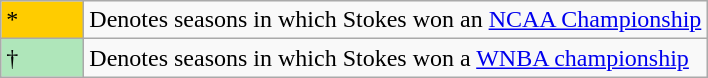<table class="wikitable">
<tr>
<td style="background:#ffcc00; width:3em;">*</td>
<td>Denotes seasons in which Stokes won an <a href='#'>NCAA Championship</a></td>
</tr>
<tr>
<td style="background:#afe6ba; width:3em;">†</td>
<td>Denotes seasons in which Stokes won a <a href='#'>WNBA championship</a></td>
</tr>
</table>
